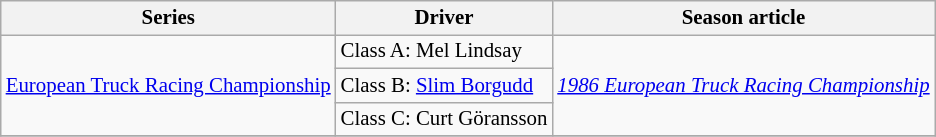<table class="wikitable" style="font-size: 87%;">
<tr>
<th>Series</th>
<th>Driver</th>
<th>Season article</th>
</tr>
<tr>
<td rowspan=3><a href='#'>European Truck Racing Championship</a></td>
<td>Class A:  Mel Lindsay</td>
<td rowspan=3><em><a href='#'>1986 European Truck Racing Championship</a></em></td>
</tr>
<tr>
<td>Class B:  <a href='#'>Slim Borgudd</a></td>
</tr>
<tr>
<td>Class C:  Curt Göransson</td>
</tr>
<tr>
</tr>
</table>
